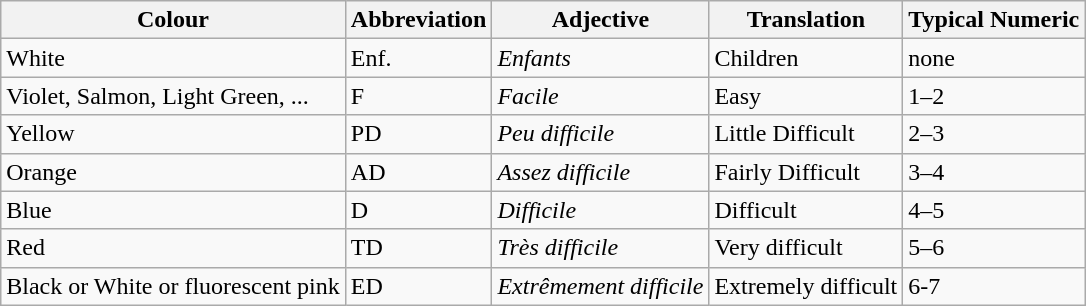<table class="wikitable">
<tr>
<th>Colour</th>
<th>Abbreviation</th>
<th>Adjective</th>
<th>Translation</th>
<th>Typical Numeric</th>
</tr>
<tr>
<td>White</td>
<td>Enf.</td>
<td><em>Enfants</em></td>
<td>Children</td>
<td>none</td>
</tr>
<tr>
<td>Violet, Salmon, Light Green, ...</td>
<td>F</td>
<td><em>Facile</em></td>
<td>Easy</td>
<td>1–2</td>
</tr>
<tr>
<td>Yellow</td>
<td>PD</td>
<td><em>Peu difficile</em></td>
<td>Little Difficult</td>
<td>2–3</td>
</tr>
<tr>
<td>Orange</td>
<td>AD</td>
<td><em>Assez difficile</em></td>
<td>Fairly Difficult</td>
<td>3–4</td>
</tr>
<tr>
<td>Blue</td>
<td>D</td>
<td><em>Difficile</em></td>
<td>Difficult</td>
<td>4–5</td>
</tr>
<tr>
<td>Red</td>
<td>TD</td>
<td><em>Très difficile</em></td>
<td>Very difficult</td>
<td>5–6</td>
</tr>
<tr>
<td>Black or White or fluorescent pink</td>
<td>ED</td>
<td><em>Extrêmement difficile</em></td>
<td>Extremely difficult</td>
<td>6-7</td>
</tr>
</table>
